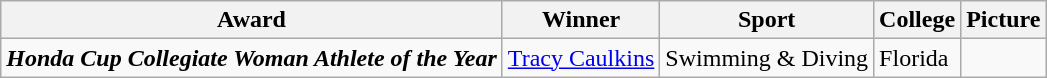<table class="wikitable">
<tr>
<th>Award</th>
<th>Winner</th>
<th>Sport</th>
<th>College</th>
<th>Picture</th>
</tr>
<tr>
<td><strong><em>Honda Cup<strong> Collegiate Woman Athlete of the Year<em></td>
<td><a href='#'>Tracy Caulkins</a></td>
<td>Swimming & Diving</td>
<td>Florida</td>
<td></td>
</tr>
</table>
